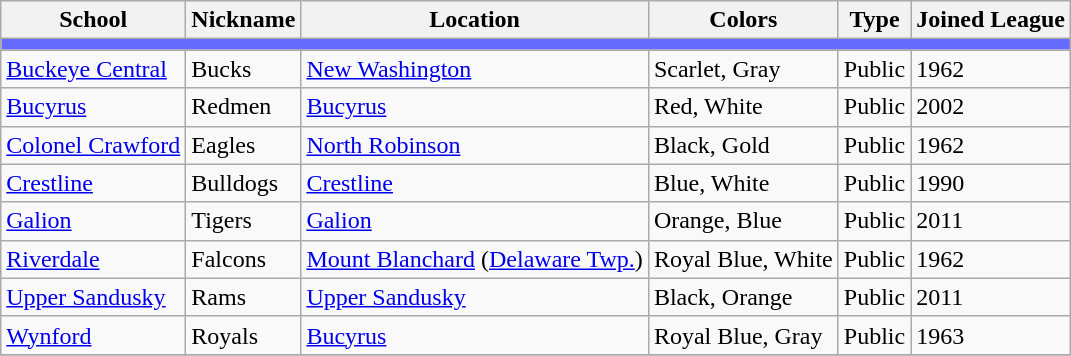<table class="wikitable sortable">
<tr>
<th>School</th>
<th>Nickname</th>
<th>Location</th>
<th>Colors</th>
<th>Type</th>
<th>Joined League</th>
</tr>
<tr>
<th colspan="7" style="background:#676AFE;"></th>
</tr>
<tr>
<td><a href='#'>Buckeye Central</a></td>
<td>Bucks</td>
<td><a href='#'>New Washington</a></td>
<td>Scarlet, Gray <br>  </td>
<td>Public</td>
<td>1962</td>
</tr>
<tr>
<td><a href='#'>Bucyrus</a></td>
<td>Redmen</td>
<td><a href='#'>Bucyrus</a></td>
<td>Red, White<br> </td>
<td>Public</td>
<td>2002</td>
</tr>
<tr>
<td><a href='#'>Colonel Crawford</a></td>
<td>Eagles</td>
<td><a href='#'>North Robinson</a></td>
<td>Black, Gold<br> </td>
<td>Public</td>
<td>1962</td>
</tr>
<tr>
<td><a href='#'>Crestline</a></td>
<td>Bulldogs</td>
<td><a href='#'>Crestline</a></td>
<td>Blue, White<br> </td>
<td>Public</td>
<td>1990</td>
</tr>
<tr>
<td><a href='#'>Galion</a></td>
<td>Tigers</td>
<td><a href='#'>Galion</a></td>
<td>Orange, Blue<br> </td>
<td>Public</td>
<td>2011</td>
</tr>
<tr>
<td><a href='#'>Riverdale</a></td>
<td>Falcons</td>
<td><a href='#'>Mount Blanchard</a> (<a href='#'>Delaware Twp.</a>)</td>
<td>Royal Blue, White<br> </td>
<td>Public</td>
<td>1962</td>
</tr>
<tr>
<td><a href='#'>Upper Sandusky</a></td>
<td>Rams</td>
<td><a href='#'>Upper Sandusky</a></td>
<td>Black, Orange<br> </td>
<td>Public</td>
<td>2011</td>
</tr>
<tr>
<td><a href='#'>Wynford</a></td>
<td>Royals</td>
<td><a href='#'>Bucyrus</a></td>
<td>Royal Blue, Gray<br> </td>
<td>Public</td>
<td>1963</td>
</tr>
<tr>
</tr>
</table>
